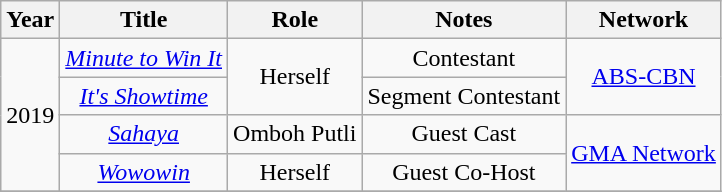<table class="wikitable sortable" style="text-align:center">
<tr>
<th>Year</th>
<th>Title</th>
<th>Role</th>
<th>Notes</th>
<th>Network</th>
</tr>
<tr>
<td rowspan="4">2019</td>
<td><em><a href='#'>Minute to Win It</a></em></td>
<td rowspan="2">Herself</td>
<td>Contestant</td>
<td rowspan="2"><a href='#'>ABS-CBN</a></td>
</tr>
<tr>
<td><em><a href='#'>It's Showtime</a></em></td>
<td>Segment Contestant</td>
</tr>
<tr>
<td><em><a href='#'>Sahaya</a></em></td>
<td>Omboh Putli</td>
<td>Guest Cast</td>
<td rowspan="2"><a href='#'>GMA Network</a></td>
</tr>
<tr>
<td><em><a href='#'>Wowowin</a></em></td>
<td>Herself</td>
<td>Guest Co-Host</td>
</tr>
<tr>
</tr>
</table>
